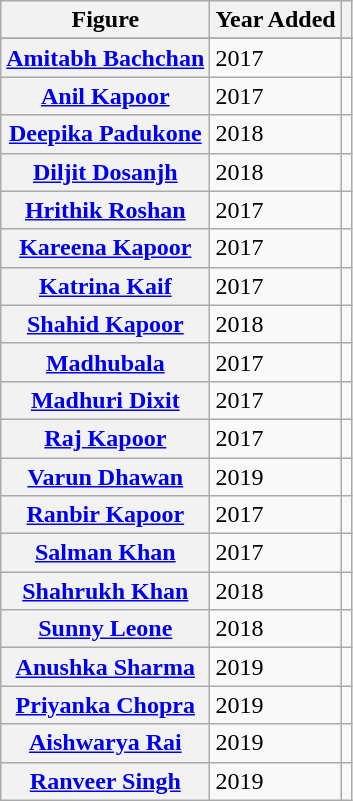<table class="wikitable sortable plainrowheaders">
<tr style="text-align:center;">
<th scope="col">Figure</th>
<th scope="col">Year Added</th>
<th scope="col"></th>
</tr>
<tr>
</tr>
<tr>
<th scope="row"><a href='#'>Amitabh Bachchan</a></th>
<td>2017</td>
<td style="text-align:center;"></td>
</tr>
<tr>
<th scope="row"><a href='#'>Anil Kapoor</a></th>
<td>2017</td>
<td style="text-align:center;"></td>
</tr>
<tr>
<th scope="row"><a href='#'>Deepika Padukone</a></th>
<td>2018</td>
<td style="text-align: center;"></td>
</tr>
<tr>
<th scope="row"><a href='#'>Diljit Dosanjh</a></th>
<td>2018</td>
<td style="text-align: center;"></td>
</tr>
<tr>
<th scope="row"><a href='#'>Hrithik Roshan</a></th>
<td>2017</td>
<td style="text-align: center;"></td>
</tr>
<tr>
<th scope="row"><a href='#'>Kareena Kapoor</a></th>
<td>2017</td>
<td style="text-align: center;"></td>
</tr>
<tr>
<th scope="row"><a href='#'>Katrina Kaif</a></th>
<td>2017</td>
<td style="text-align: center;"></td>
</tr>
<tr>
<th scope="row"><a href='#'>Shahid Kapoor</a></th>
<td>2018</td>
<td style="text-align: center;"></td>
</tr>
<tr>
<th scope="row"><a href='#'>Madhubala</a></th>
<td>2017</td>
<td style="text-align: center;"></td>
</tr>
<tr>
<th scope="row"><a href='#'>Madhuri Dixit</a></th>
<td>2017</td>
<td style="text-align: center;"></td>
</tr>
<tr>
<th scope="row"><a href='#'>Raj Kapoor</a></th>
<td>2017</td>
<td style="text-align: center;"></td>
</tr>
<tr>
<th scope="row"><a href='#'>Varun Dhawan</a></th>
<td>2019</td>
<td style="text-align:center;"></td>
</tr>
<tr>
<th scope="row"><a href='#'>Ranbir Kapoor</a></th>
<td>2017</td>
<td style="text-align: center;"></td>
</tr>
<tr>
<th scope="row"><a href='#'>Salman Khan</a></th>
<td>2017</td>
<td style="text-align: center;"></td>
</tr>
<tr>
<th scope="row"><a href='#'>Shahrukh Khan</a></th>
<td>2018</td>
<td style="text-align: center;"></td>
</tr>
<tr>
<th scope="row"><a href='#'>Sunny Leone</a></th>
<td>2018</td>
<td style="text-align: center;"></td>
</tr>
<tr>
<th scope="row"><a href='#'>Anushka Sharma</a></th>
<td>2019</td>
<td style="text-align:center;"></td>
</tr>
<tr>
<th scope="row"><a href='#'>Priyanka Chopra</a></th>
<td>2019</td>
<td style="text-align:center;"></td>
</tr>
<tr>
<th scope="row"><a href='#'>Aishwarya Rai</a></th>
<td>2019</td>
<td style="text-align:center;"></td>
</tr>
<tr>
<th scope="row"><a href='#'>Ranveer Singh</a></th>
<td>2019</td>
<td style="text-align:center;"></td>
</tr>
</table>
